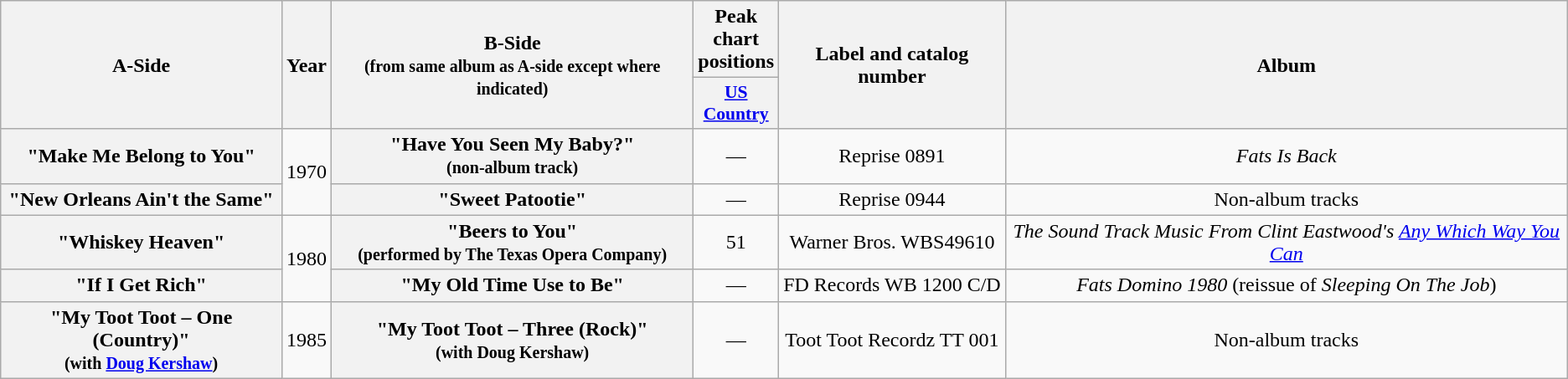<table class="wikitable plainrowheaders" style="text-align:center;">
<tr>
<th rowspan="2">A-Side</th>
<th rowspan="2">Year</th>
<th rowspan="2">B-Side<br><small>(from same album as A-side except where indicated)</small></th>
<th>Peak chart positions</th>
<th rowspan="2">Label and catalog number</th>
<th rowspan="2">Album</th>
</tr>
<tr>
<th scope="col" style="width:3em;font-size:90%;"><a href='#'>US<br>Country</a><br></th>
</tr>
<tr>
<th scope="row">"Make Me Belong to You"</th>
<td rowspan="2">1970</td>
<th scope="row">"Have You Seen My Baby?"<br><small>(non-album track)</small></th>
<td>—</td>
<td>Reprise 0891</td>
<td><em>Fats Is Back</em></td>
</tr>
<tr>
<th scope="row">"New Orleans Ain't the Same"</th>
<th scope="row">"Sweet Patootie"</th>
<td>—</td>
<td>Reprise 0944</td>
<td>Non-album tracks</td>
</tr>
<tr>
<th scope="row">"Whiskey Heaven"</th>
<td rowspan="2">1980</td>
<th scope="row">"Beers to You"<br><small>(performed by The Texas Opera Company)</small></th>
<td>51</td>
<td>Warner Bros. WBS49610</td>
<td><em>The Sound Track Music From Clint Eastwood's <a href='#'>Any Which Way You Can</a></em></td>
</tr>
<tr>
<th scope="row">"If I Get Rich"</th>
<th scope="row">"My Old Time Use to Be"</th>
<td>—</td>
<td>FD Records WB 1200 C/D</td>
<td><em>Fats Domino 1980</em> (reissue of <em>Sleeping On The Job</em>)</td>
</tr>
<tr>
<th scope="row">"My Toot Toot – One (Country)"<br><small>(with <a href='#'>Doug Kershaw</a>)</small></th>
<td>1985</td>
<th scope="row">"My Toot Toot – Three (Rock)"<br><small>(with Doug Kershaw)</small></th>
<td>—</td>
<td>Toot Toot Recordz TT 001</td>
<td>Non-album tracks</td>
</tr>
</table>
